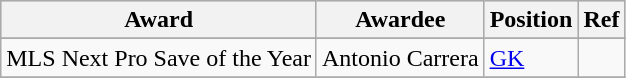<table class="wikitable">
<tr style="background:#cccccc;">
<th>Award</th>
<th>Awardee</th>
<th>Position</th>
<th>Ref</th>
</tr>
<tr>
</tr>
<tr>
<td>MLS Next Pro Save of the Year</td>
<td>Antonio Carrera</td>
<td><a href='#'>GK</a></td>
<td style="text-align: center;"></td>
</tr>
<tr>
</tr>
</table>
